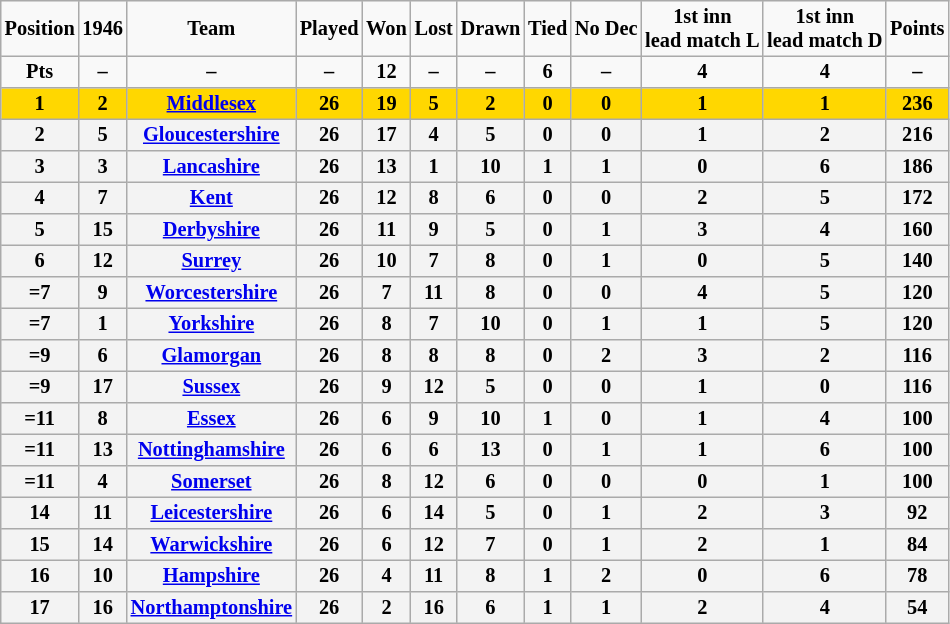<table border="2" cellpadding="2" cellspacing="0" style="margin: 0; background: #f9f9f9; border: 1px #aaa solid; border-collapse: collapse; font-size: 85%;">
<tr>
<th>Position</th>
<th>1946</th>
<th>Team</th>
<th>Played</th>
<th>Won</th>
<th>Lost</th>
<th>Drawn</th>
<th>Tied</th>
<th>No Dec</th>
<th>1st inn<br>lead
match L</th>
<th>1st inn<br>lead
match D</th>
<th>Points</th>
</tr>
<tr>
<th bgcolor="F9F9F9">Pts</th>
<th bgcolor="F9F9F9">–</th>
<th bgcolor="F9F9F9">–</th>
<th bgcolor="F9F9F9">–</th>
<th bgcolor="F9F9F9">12</th>
<th bgcolor="F9F9F9">–</th>
<th bgcolor="F9F9F9">–</th>
<th bgcolor="F9F9F9">6</th>
<th bgcolor="F9F9F9">–</th>
<th bgcolor="F9F9F9">4</th>
<th bgcolor="F9F9F9">4</th>
<th bgcolor="F9F9F9">–</th>
</tr>
<tr>
<th bgcolor="gold">1</th>
<th bgcolor="gold">2</th>
<th bgcolor="gold"><a href='#'>Middlesex</a></th>
<th bgcolor="gold">26</th>
<th bgcolor="gold">19</th>
<th bgcolor="gold">5</th>
<th bgcolor="gold">2</th>
<th bgcolor="gold">0</th>
<th bgcolor="gold">0</th>
<th bgcolor="gold">1</th>
<th bgcolor="gold">1</th>
<th bgcolor="gold">236</th>
</tr>
<tr>
<th bgcolor="F3F3F3">2</th>
<th bgcolor="F3F3F3">5</th>
<th bgcolor="F3F3F3"><a href='#'>Gloucestershire</a></th>
<th bgcolor="F3F3F3">26</th>
<th bgcolor="F3F3F3">17</th>
<th bgcolor="F3F3F3">4</th>
<th bgcolor="F3F3F3">5</th>
<th bgcolor="F3F3F3">0</th>
<th bgcolor="F3F3F3">0</th>
<th bgcolor="F3F3F3">1</th>
<th bgcolor="F3F3F3">2</th>
<th bgcolor="F3F3F3">216</th>
</tr>
<tr>
<th bgcolor="F3F3F3">3</th>
<th bgcolor="F3F3F3">3</th>
<th bgcolor="F3F3F3"><a href='#'>Lancashire</a></th>
<th bgcolor="F3F3F3">26</th>
<th bgcolor="F3F3F3">13</th>
<th bgcolor="F3F3F3">1</th>
<th bgcolor="F3F3F3">10</th>
<th bgcolor="F3F3F3">1</th>
<th bgcolor="F3F3F3">1</th>
<th bgcolor="F3F3F3">0</th>
<th bgcolor="F3F3F3">6</th>
<th bgcolor="F3F3F3">186</th>
</tr>
<tr>
<th bgcolor="F3F3F3">4</th>
<th bgcolor="F3F3F3">7</th>
<th bgcolor="F3F3F3"><a href='#'>Kent</a></th>
<th bgcolor="F3F3F3">26</th>
<th bgcolor="F3F3F3">12</th>
<th bgcolor="F3F3F3">8</th>
<th bgcolor="F3F3F3">6</th>
<th bgcolor="F3F3F3">0</th>
<th bgcolor="F3F3F3">0</th>
<th bgcolor="F3F3F3">2</th>
<th bgcolor="F3F3F3">5</th>
<th bgcolor="F3F3F3">172</th>
</tr>
<tr>
<th bgcolor="F3F3F3">5</th>
<th bgcolor="F3F3F3">15</th>
<th bgcolor="F3F3F3"><a href='#'>Derbyshire</a></th>
<th bgcolor="F3F3F3">26</th>
<th bgcolor="F3F3F3">11</th>
<th bgcolor="F3F3F3">9</th>
<th bgcolor="F3F3F3">5</th>
<th bgcolor="F3F3F3">0</th>
<th bgcolor="F3F3F3">1</th>
<th bgcolor="F3F3F3">3</th>
<th bgcolor="F3F3F3">4</th>
<th bgcolor="F3F3F3">160</th>
</tr>
<tr>
<th bgcolor="F3F3F3">6</th>
<th bgcolor="F3F3F3">12</th>
<th bgcolor="F3F3F3"><a href='#'>Surrey</a></th>
<th bgcolor="F3F3F3">26</th>
<th bgcolor="F3F3F3">10</th>
<th bgcolor="F3F3F3">7</th>
<th bgcolor="F3F3F3">8</th>
<th bgcolor="F3F3F3">0</th>
<th bgcolor="F3F3F3">1</th>
<th bgcolor="F3F3F3">0</th>
<th bgcolor="F3F3F3">5</th>
<th bgcolor="F3F3F3">140</th>
</tr>
<tr>
<th bgcolor="F3F3F3">=7</th>
<th bgcolor="F3F3F3">9</th>
<th bgcolor="F3F3F3"><a href='#'>Worcestershire</a></th>
<th bgcolor="F3F3F3">26</th>
<th bgcolor="F3F3F3">7</th>
<th bgcolor="F3F3F3">11</th>
<th bgcolor="F3F3F3">8</th>
<th bgcolor="F3F3F3">0</th>
<th bgcolor="F3F3F3">0</th>
<th bgcolor="F3F3F3">4</th>
<th bgcolor="F3F3F3">5</th>
<th bgcolor="F3F3F3">120</th>
</tr>
<tr>
<th bgcolor="F3F3F3">=7</th>
<th bgcolor="F3F3F3">1</th>
<th bgcolor="F3F3F3"><a href='#'>Yorkshire</a></th>
<th bgcolor="F3F3F3">26</th>
<th bgcolor="F3F3F3">8</th>
<th bgcolor="F3F3F3">7</th>
<th bgcolor="F3F3F3">10</th>
<th bgcolor="F3F3F3">0</th>
<th bgcolor="F3F3F3">1</th>
<th bgcolor="F3F3F3">1</th>
<th bgcolor="F3F3F3">5</th>
<th bgcolor="F3F3F3">120</th>
</tr>
<tr>
<th bgcolor="F3F3F3">=9</th>
<th bgcolor="F3F3F3">6</th>
<th bgcolor="F3F3F3"><a href='#'>Glamorgan</a></th>
<th bgcolor="F3F3F3">26</th>
<th bgcolor="F3F3F3">8</th>
<th bgcolor="F3F3F3">8</th>
<th bgcolor="F3F3F3">8</th>
<th bgcolor="F3F3F3">0</th>
<th bgcolor="F3F3F3">2</th>
<th bgcolor="F3F3F3">3</th>
<th bgcolor="F3F3F3">2</th>
<th bgcolor="F3F3F3">116</th>
</tr>
<tr>
<th bgcolor="F3F3F3">=9</th>
<th bgcolor="F3F3F3">17</th>
<th bgcolor="F3F3F3"><a href='#'>Sussex</a></th>
<th bgcolor="F3F3F3">26</th>
<th bgcolor="F3F3F3">9</th>
<th bgcolor="F3F3F3">12</th>
<th bgcolor="F3F3F3">5</th>
<th bgcolor="F3F3F3">0</th>
<th bgcolor="F3F3F3">0</th>
<th bgcolor="F3F3F3">1</th>
<th bgcolor="F3F3F3">0</th>
<th bgcolor="F3F3F3">116</th>
</tr>
<tr>
<th bgcolor="F3F3F3">=11</th>
<th bgcolor="F3F3F3">8</th>
<th bgcolor="F3F3F3"><a href='#'>Essex</a></th>
<th bgcolor="F3F3F3">26</th>
<th bgcolor="F3F3F3">6</th>
<th bgcolor="F3F3F3">9</th>
<th bgcolor="F3F3F3">10</th>
<th bgcolor="F3F3F3">1</th>
<th bgcolor="F3F3F3">0</th>
<th bgcolor="F3F3F3">1</th>
<th bgcolor="F3F3F3">4</th>
<th bgcolor="F3F3F3">100</th>
</tr>
<tr>
<th bgcolor="F3F3F3">=11</th>
<th bgcolor="F3F3F3">13</th>
<th bgcolor="F3F3F3"><a href='#'>Nottinghamshire</a></th>
<th bgcolor="F3F3F3">26</th>
<th bgcolor="F3F3F3">6</th>
<th bgcolor="F3F3F3">6</th>
<th bgcolor="F3F3F3">13</th>
<th bgcolor="F3F3F3">0</th>
<th bgcolor="F3F3F3">1</th>
<th bgcolor="F3F3F3">1</th>
<th bgcolor="F3F3F3">6</th>
<th bgcolor="F3F3F3">100</th>
</tr>
<tr>
<th bgcolor="F3F3F3">=11</th>
<th bgcolor="F3F3F3">4</th>
<th bgcolor="F3F3F3"><a href='#'>Somerset</a></th>
<th bgcolor="F3F3F3">26</th>
<th bgcolor="F3F3F3">8</th>
<th bgcolor="F3F3F3">12</th>
<th bgcolor="F3F3F3">6</th>
<th bgcolor="F3F3F3">0</th>
<th bgcolor="F3F3F3">0</th>
<th bgcolor="F3F3F3">0</th>
<th bgcolor="F3F3F3">1</th>
<th bgcolor="F3F3F3">100</th>
</tr>
<tr>
<th bgcolor="F3F3F3">14</th>
<th bgcolor="F3F3F3">11</th>
<th bgcolor="F3F3F3"><a href='#'>Leicestershire</a></th>
<th bgcolor="F3F3F3">26</th>
<th bgcolor="F3F3F3">6</th>
<th bgcolor="F3F3F3">14</th>
<th bgcolor="F3F3F3">5</th>
<th bgcolor="F3F3F3">0</th>
<th bgcolor="F3F3F3">1</th>
<th bgcolor="F3F3F3">2</th>
<th bgcolor="F3F3F3">3</th>
<th bgcolor="F3F3F3">92</th>
</tr>
<tr>
<th bgcolor="F3F3F3">15</th>
<th bgcolor="F3F3F3">14</th>
<th bgcolor="F3F3F3"><a href='#'>Warwickshire</a></th>
<th bgcolor="F3F3F3">26</th>
<th bgcolor="F3F3F3">6</th>
<th bgcolor="F3F3F3">12</th>
<th bgcolor="F3F3F3">7</th>
<th bgcolor="F3F3F3">0</th>
<th bgcolor="F3F3F3">1</th>
<th bgcolor="F3F3F3">2</th>
<th bgcolor="F3F3F3">1</th>
<th bgcolor="F3F3F3">84</th>
</tr>
<tr>
<th bgcolor="F3F3F3">16</th>
<th bgcolor="F3F3F3">10</th>
<th bgcolor="F3F3F3"><a href='#'>Hampshire</a></th>
<th bgcolor="F3F3F3">26</th>
<th bgcolor="F3F3F3">4</th>
<th bgcolor="F3F3F3">11</th>
<th bgcolor="F3F3F3">8</th>
<th bgcolor="F3F3F3">1</th>
<th bgcolor="F3F3F3">2</th>
<th bgcolor="F3F3F3">0</th>
<th bgcolor="F3F3F3">6</th>
<th bgcolor="F3F3F3">78</th>
</tr>
<tr>
<th bgcolor="F3F3F3">17</th>
<th bgcolor="F3F3F3">16</th>
<th bgcolor="F3F3F3"><a href='#'>Northamptonshire</a></th>
<th bgcolor="F3F3F3">26</th>
<th bgcolor="F3F3F3">2</th>
<th bgcolor="F3F3F3">16</th>
<th bgcolor="F3F3F3">6</th>
<th bgcolor="F3F3F3">1</th>
<th bgcolor="F3F3F3">1</th>
<th bgcolor="F3F3F3">2</th>
<th bgcolor="F3F3F3">4</th>
<th bgcolor="F3F3F3">54</th>
</tr>
</table>
